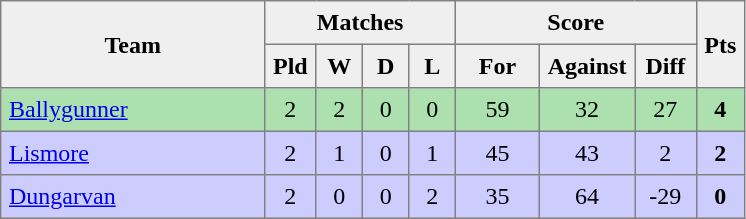<table style=border-collapse:collapse border=1 cellspacing=0 cellpadding=5>
<tr align=center bgcolor=#efefef>
<th rowspan=2 width=165>Team</th>
<th colspan=4>Matches</th>
<th colspan=3>Score</th>
<th rowspan=2width=20>Pts</th>
</tr>
<tr align=center bgcolor=#efefef>
<th width=20>Pld</th>
<th width=20>W</th>
<th width=20>D</th>
<th width=20>L</th>
<th width=45>For</th>
<th width=45>Against</th>
<th width=30>Diff</th>
</tr>
<tr align=center  style="background:#ACE1AF;">
<td style="text-align:left;"><a href='#'>Ballygunner</a></td>
<td>2</td>
<td>2</td>
<td>0</td>
<td>0</td>
<td>59</td>
<td>32</td>
<td>27</td>
<td><strong>4</strong></td>
</tr>
<tr align=center style="background:#ccccff;">
<td style="text-align:left;"><a href='#'>Lismore</a></td>
<td>2</td>
<td>1</td>
<td>0</td>
<td>1</td>
<td>45</td>
<td>43</td>
<td>2</td>
<td><strong>2</strong></td>
</tr>
<tr align=center  style="background:#ccccff;">
<td style="text-align:left;"><a href='#'>Dungarvan</a></td>
<td>2</td>
<td>0</td>
<td>0</td>
<td>2</td>
<td>35</td>
<td>64</td>
<td>-29</td>
<td><strong>0</strong></td>
</tr>
</table>
